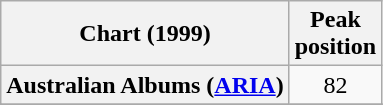<table class="wikitable sortable plainrowheaders" style="text-align:center">
<tr>
<th scope="col">Chart (1999)</th>
<th scope="col">Peak<br>position</th>
</tr>
<tr>
<th scope="row">Australian Albums (<a href='#'>ARIA</a>)</th>
<td>82</td>
</tr>
<tr>
</tr>
<tr>
</tr>
<tr>
</tr>
</table>
